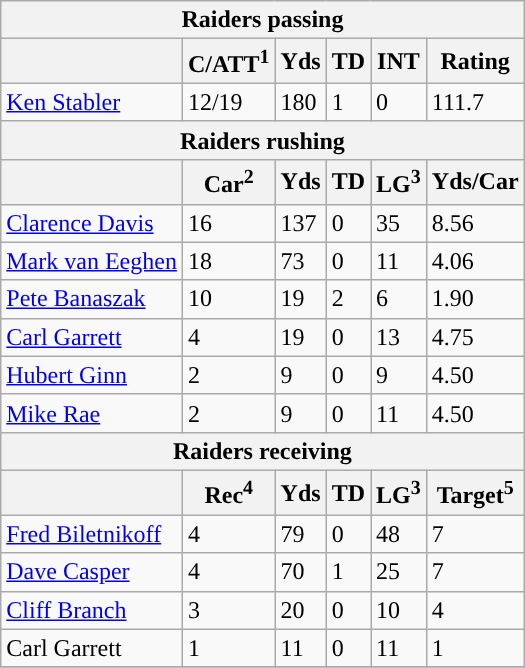<table class="wikitable">
<tr>
<th colspan="6">Raiders passing</th>
</tr>
<tr>
<th></th>
<th>C/ATT<sup>1</sup></th>
<th>Yds</th>
<th>TD</th>
<th>INT</th>
<th>Rating</th>
</tr>
<tr>
<td><a href='#'>Ken Stabler</a></td>
<td>12/19</td>
<td>180</td>
<td>1</td>
<td>0</td>
<td>111.7</td>
</tr>
<tr>
<th colspan="6">Raiders rushing</th>
</tr>
<tr>
<th></th>
<th>Car<sup>2</sup></th>
<th>Yds</th>
<th>TD</th>
<th>LG<sup>3</sup></th>
<th>Yds/Car</th>
</tr>
<tr>
<td><a href='#'>Clarence Davis</a></td>
<td>16</td>
<td>137</td>
<td>0</td>
<td>35</td>
<td>8.56</td>
</tr>
<tr>
<td><a href='#'>Mark van Eeghen</a></td>
<td>18</td>
<td>73</td>
<td>0</td>
<td>11</td>
<td>4.06</td>
</tr>
<tr>
<td><a href='#'>Pete Banaszak</a></td>
<td>10</td>
<td>19</td>
<td>2</td>
<td>6</td>
<td>1.90</td>
</tr>
<tr>
<td><a href='#'>Carl Garrett</a></td>
<td>4</td>
<td>19</td>
<td>0</td>
<td>13</td>
<td>4.75</td>
</tr>
<tr>
<td><a href='#'>Hubert Ginn</a></td>
<td>2</td>
<td>9</td>
<td>0</td>
<td>9</td>
<td>4.50</td>
</tr>
<tr>
<td><a href='#'>Mike Rae</a></td>
<td>2</td>
<td>9</td>
<td>0</td>
<td>11</td>
<td>4.50</td>
</tr>
<tr>
<th colspan="6">Raiders receiving</th>
</tr>
<tr>
<th></th>
<th>Rec<sup>4</sup></th>
<th>Yds</th>
<th>TD</th>
<th>LG<sup>3</sup></th>
<th>Target<sup>5</sup></th>
</tr>
<tr>
<td><a href='#'>Fred Biletnikoff</a></td>
<td>4</td>
<td>79</td>
<td>0</td>
<td>48</td>
<td>7</td>
</tr>
<tr>
<td><a href='#'>Dave Casper</a></td>
<td>4</td>
<td>70</td>
<td>1</td>
<td>25</td>
<td>7</td>
</tr>
<tr>
<td><a href='#'>Cliff Branch</a></td>
<td>3</td>
<td>20</td>
<td>0</td>
<td>10</td>
<td>4</td>
</tr>
<tr>
<td>Carl Garrett</td>
<td>1</td>
<td>11</td>
<td>0</td>
<td>11</td>
<td>1</td>
</tr>
<tr>
</tr>
</table>
